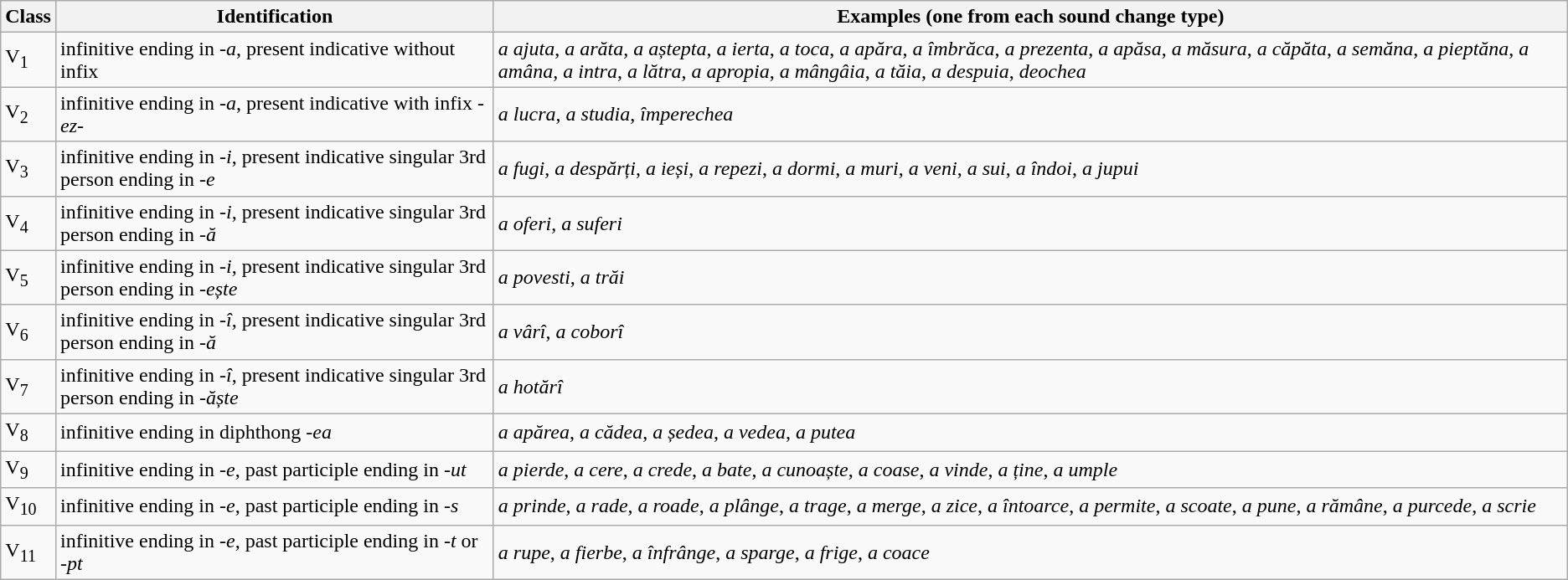<table class="wikitable">
<tr>
<th>Class</th>
<th>Identification</th>
<th>Examples (one from each sound change type)</th>
</tr>
<tr>
<td>V<sub>1</sub></td>
<td>infinitive ending in <em>-a</em>, present indicative without infix</td>
<td><em>a ajuta</em>, <em>a arăta</em>, <em>a aștepta</em>, <em>a ierta</em>, <em>a toca</em>, <em>a apăra</em>, <em>a îmbrăca</em>, <em>a prezenta</em>, <em>a apăsa</em>, <em>a măsura</em>, <em>a căpăta</em>, <em>a semăna</em>, <em>a pieptăna</em>, <em>a amâna</em>, <em>a intra</em>, <em>a lătra</em>, <em>a apropia</em>, <em>a mângâia</em>, <em>a tăia</em>, <em>a despuia</em>, <em>deochea</em></td>
</tr>
<tr>
<td>V<sub>2</sub></td>
<td>infinitive ending in <em>-a</em>, present indicative with infix <em>-ez-</em></td>
<td><em>a lucra</em>, <em>a studia</em>, <em>împerechea</em></td>
</tr>
<tr>
<td>V<sub>3</sub></td>
<td>infinitive ending in <em>-i</em>, present indicative singular 3rd person ending in <em>-e</em></td>
<td><em>a fugi</em>, <em>a despărți</em>, <em>a ieși</em>, <em>a repezi</em>, <em>a dormi</em>, <em>a muri</em>, <em>a veni</em>, <em>a sui</em>, <em>a îndoi</em>, <em>a jupui</em></td>
</tr>
<tr>
<td>V<sub>4</sub></td>
<td>infinitive ending in <em>-i</em>, present indicative singular 3rd person ending in <em>-ă</em></td>
<td><em>a oferi</em>, <em>a suferi</em></td>
</tr>
<tr>
<td>V<sub>5</sub></td>
<td>infinitive ending in <em>-i</em>, present indicative singular 3rd person ending in <em>-ește</em></td>
<td><em>a povesti</em>, <em>a trăi</em></td>
</tr>
<tr>
<td>V<sub>6</sub></td>
<td>infinitive ending in <em>-î</em>, present indicative singular 3rd person ending in <em>-ă</em></td>
<td><em>a vârî</em>, <em>a coborî</em></td>
</tr>
<tr>
<td>V<sub>7</sub></td>
<td>infinitive ending in <em>-î</em>, present indicative singular 3rd person ending in <em>-ăște</em></td>
<td><em>a hotărî</em></td>
</tr>
<tr>
<td>V<sub>8</sub></td>
<td>infinitive ending in diphthong <em>-ea</em></td>
<td><em>a apărea</em>, <em>a cădea</em>, <em>a ședea</em>, <em>a vedea</em>, <em>a putea</em></td>
</tr>
<tr>
<td>V<sub>9</sub></td>
<td>infinitive ending in <em>-e</em>, past participle ending in <em>-ut</em></td>
<td><em>a pierde</em>, <em>a cere</em>, <em>a crede</em>, <em>a bate</em>, <em>a cunoaște</em>, <em>a coase</em>, <em>a vinde</em>, <em>a ține</em>, <em>a umple</em></td>
</tr>
<tr>
<td>V<sub>10</sub></td>
<td>infinitive ending in <em>-e</em>, past participle ending in <em>-s</em></td>
<td><em>a prinde</em>, <em>a rade</em>, <em>a roade</em>, <em>a plânge</em>, <em>a trage</em>, <em>a merge</em>, <em>a zice</em>, <em>a întoarce</em>, <em>a permite</em>, <em>a scoate</em>, <em>a pune</em>, <em>a rămâne</em>, <em>a purcede</em>, <em>a scrie</em></td>
</tr>
<tr>
<td>V<sub>11</sub></td>
<td>infinitive ending in <em>-e</em>, past participle ending in <em>-t</em> or <em>-pt</em></td>
<td><em>a rupe</em>, <em>a fierbe</em>, <em>a înfrânge</em>, <em>a sparge</em>, <em>a frige</em>, <em>a coace</em></td>
</tr>
</table>
